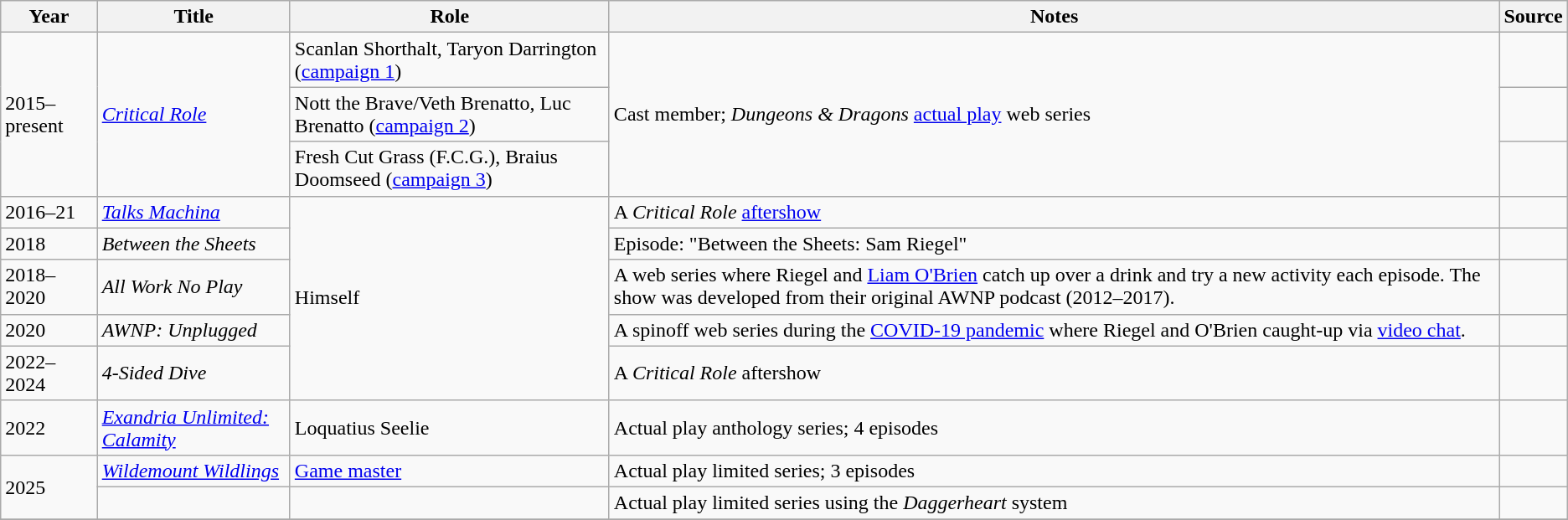<table class="wikitable sortable">
<tr>
<th>Year</th>
<th>Title</th>
<th>Role</th>
<th class="unsortable">Notes</th>
<th class="unsortable">Source</th>
</tr>
<tr>
<td rowspan="3">2015–present</td>
<td rowspan="3"><em><a href='#'>Critical Role</a></em></td>
<td>Scanlan Shorthalt, Taryon Darrington (<a href='#'>campaign 1</a>)</td>
<td rowspan="3">Cast member; <em>Dungeons & Dragons</em> <a href='#'>actual play</a> web series</td>
<td></td>
</tr>
<tr>
<td>Nott the Brave/Veth Brenatto, Luc Brenatto (<a href='#'>campaign 2</a>)</td>
<td></td>
</tr>
<tr>
<td>Fresh Cut Grass (F.C.G.), Braius Doomseed (<a href='#'>campaign 3</a>)</td>
<td></td>
</tr>
<tr>
<td>2016–21</td>
<td><em><a href='#'>Talks Machina</a></em></td>
<td rowspan="5">Himself</td>
<td>A <em>Critical Role</em> <a href='#'>aftershow</a></td>
<td></td>
</tr>
<tr>
<td>2018</td>
<td><em>Between the Sheets</em></td>
<td>Episode: "Between the Sheets: Sam Riegel"</td>
<td></td>
</tr>
<tr>
<td>2018–2020</td>
<td><em>All Work No Play</em></td>
<td>A web series where Riegel and <a href='#'>Liam O'Brien</a> catch up over a drink and try a new activity each episode. The show was developed from their original AWNP podcast (2012–2017).</td>
<td></td>
</tr>
<tr>
<td>2020</td>
<td><em>AWNP: Unplugged</em></td>
<td>A spinoff web series during the <a href='#'>COVID-19 pandemic</a> where Riegel and O'Brien caught-up via <a href='#'>video chat</a>.</td>
<td></td>
</tr>
<tr>
<td>2022–2024</td>
<td><em>4-Sided Dive</em></td>
<td>A <em>Critical Role</em> aftershow</td>
<td></td>
</tr>
<tr>
<td>2022</td>
<td><em><a href='#'>Exandria Unlimited: Calamity</a></em></td>
<td>Loquatius Seelie</td>
<td>Actual play anthology series; 4 episodes</td>
<td></td>
</tr>
<tr>
<td rowspan="2">2025</td>
<td><em><a href='#'>Wildemount Wildlings</a></em></td>
<td><a href='#'>Game master</a></td>
<td>Actual play limited series; 3 episodes</td>
<td></td>
</tr>
<tr>
<td></td>
<td></td>
<td>Actual play limited series using the <em>Daggerheart</em> system</td>
<td></td>
</tr>
<tr>
</tr>
</table>
